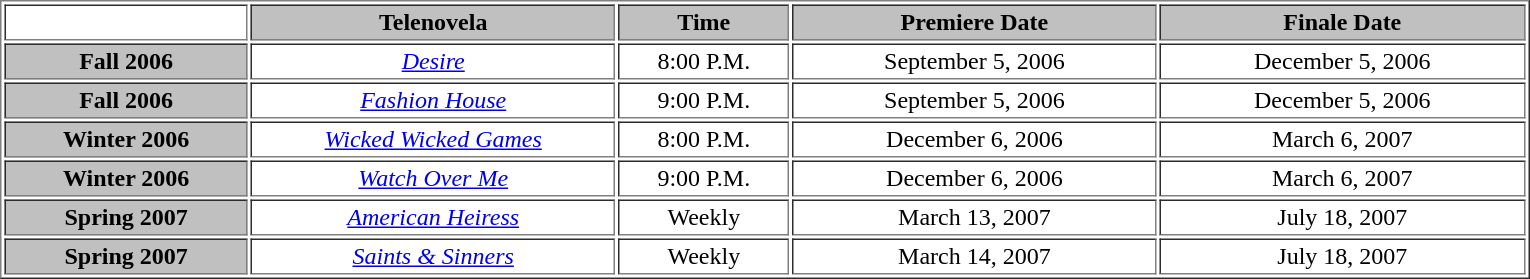<table border="1" cellpadding="2">
<tr>
<th></th>
<th style="width:15%; background:silver;">Telenovela</th>
<th style="width:7%; background:silver;">Time</th>
<th style="width:15%; background:silver;">Premiere Date</th>
<th style="width:15%; background:silver;">Finale Date</th>
</tr>
<tr>
<th style="width:10%; background:silver;">Fall 2006</th>
<td style="background:#fff; text-align:center;"><em><a href='#'>Desire</a></em></td>
<td style="background:#fff; text-align:center;">8:00 P.M.</td>
<td style="background:#fff; text-align:center;">September 5, 2006</td>
<td style="background:#fff; text-align:center;">December 5, 2006</td>
</tr>
<tr>
<th style="width:10%; background:silver;">Fall 2006</th>
<td style="background:#fff; text-align:center;"><em><a href='#'>Fashion House</a></em></td>
<td style="background:#fff; text-align:center;">9:00 P.M.</td>
<td style="background:#fff; text-align:center;">September 5, 2006</td>
<td style="background:#fff; text-align:center;">December 5, 2006</td>
</tr>
<tr>
<th style="width:10%; background:silver;">Winter 2006</th>
<td style="background:#fff; text-align:center;"><em><a href='#'>Wicked Wicked Games</a></em></td>
<td style="background:#fff; text-align:center;">8:00 P.M.</td>
<td style="background:#fff; text-align:center;">December 6, 2006</td>
<td style="background:#fff; text-align:center;">March 6, 2007</td>
</tr>
<tr>
<th style="width:10%; background:silver;">Winter 2006</th>
<td style="background:#fff; text-align:center;"><em><a href='#'>Watch Over Me</a></em></td>
<td style="background:#fff; text-align:center;">9:00 P.M.</td>
<td style="background:#fff; text-align:center;">December 6, 2006</td>
<td style="background:#fff; text-align:center;">March 6, 2007</td>
</tr>
<tr>
<th style="width:10%; background:silver;">Spring 2007</th>
<td style="background:#fff; text-align:center;"><em><a href='#'>American Heiress</a></em></td>
<td style="background:#fff; text-align:center;">Weekly</td>
<td style="background:#fff; text-align:center;">March 13, 2007</td>
<td style="background:#fff; text-align:center;">July 18, 2007</td>
</tr>
<tr>
<th style="width:10%; background:silver;">Spring 2007</th>
<td style="background:#fff; text-align:center;"><em><a href='#'>Saints & Sinners</a></em></td>
<td style="background:#fff; text-align:center;">Weekly</td>
<td style="background:#fff; text-align:center;">March 14, 2007</td>
<td style="background:#fff; text-align:center;">July 18, 2007</td>
</tr>
</table>
